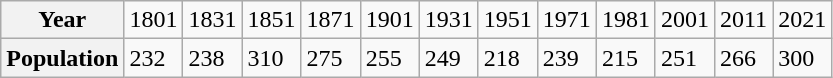<table class="wikitable" style="text-align:left">
<tr>
<th>Year</th>
<td>1801</td>
<td>1831</td>
<td>1851</td>
<td>1871</td>
<td>1901</td>
<td>1931</td>
<td>1951</td>
<td>1971</td>
<td>1981</td>
<td>2001</td>
<td>2011</td>
<td>2021</td>
</tr>
<tr>
<th>Population</th>
<td>232</td>
<td>238</td>
<td>310</td>
<td>275</td>
<td>255</td>
<td>249</td>
<td>218</td>
<td>239</td>
<td>215</td>
<td>251</td>
<td>266</td>
<td>300</td>
</tr>
</table>
